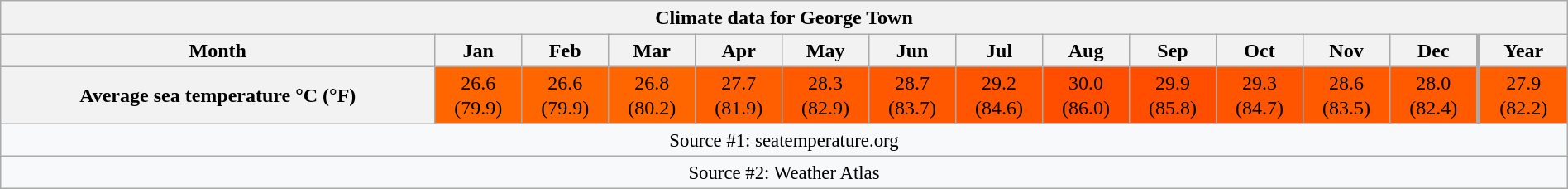<table style="width:100%;text-align:center;line-height:1.2em;margin-left:auto;margin-right:auto" class="wikitable mw-collapsible">
<tr>
<th Colspan=14>Climate data for George Town</th>
</tr>
<tr>
<th>Month</th>
<th>Jan</th>
<th>Feb</th>
<th>Mar</th>
<th>Apr</th>
<th>May</th>
<th>Jun</th>
<th>Jul</th>
<th>Aug</th>
<th>Sep</th>
<th>Oct</th>
<th>Nov</th>
<th>Dec</th>
<th style="border-left-width:medium">Year</th>
</tr>
<tr>
<th>Average sea temperature °C (°F)</th>
<td style="background:#ff6600;color:#000000;">26.6<br>(79.9)</td>
<td style="background:#ff6600;color:#000000;">26.6<br>(79.9)</td>
<td style="background:#ff6600;color:#000000;">26.8<br>(80.2)</td>
<td style="background:#ff5f00;color:#000000;">27.7<br>(81.9)</td>
<td style="background:#ff5a00;color:#000000;">28.3<br>(82.9)</td>
<td style="background:#ff5800;color:#000000;">28.7<br>(83.7)</td>
<td style="background:#ff5400;color:#000000;">29.2<br>(84.6)</td>
<td style="background:#ff4e00;color:#000000;">30.0<br>(86.0)</td>
<td style="background:#ff4e00;color:#000000;">29.9<br>(85.8)</td>
<td style="background:#ff5400;color:#000000;">29.3<br>(84.7)</td>
<td style="background:#ff5a00;color:#000000;">28.6<br>(83.5)</td>
<td style="background:#ff5a00;color:#000000;">28.0<br>(82.4)</td>
<td style="background:#ff5f00;color:#000000;border-left-width:medium">27.9<br>(82.2)</td>
</tr>
<tr>
<th Colspan=14 style="background:#f8f9fa;font-weight:normal;font-size:95%;">Source #1: seatemperature.org</th>
</tr>
<tr>
<th Colspan=14 style="background:#f8f9fa;font-weight:normal;font-size:95%;">Source #2: Weather Atlas</th>
</tr>
</table>
